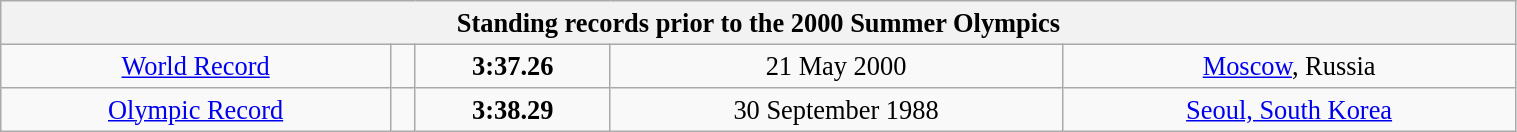<table class="wikitable" style=" text-align:center; font-size:110%;" width="80%">
<tr>
<th colspan="5">Standing records prior to the 2000 Summer Olympics</th>
</tr>
<tr>
<td><a href='#'>World Record</a></td>
<td></td>
<td><strong>3:37.26</strong></td>
<td>21 May 2000</td>
<td> <a href='#'>Moscow</a>, Russia</td>
</tr>
<tr>
<td><a href='#'>Olympic Record</a></td>
<td></td>
<td><strong>3:38.29</strong></td>
<td>30 September 1988</td>
<td> <a href='#'>Seoul, South Korea</a></td>
</tr>
</table>
